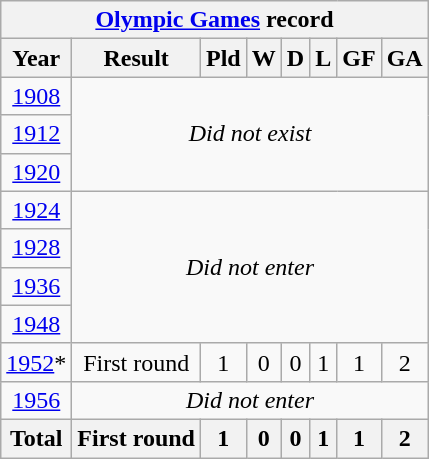<table class="wikitable" style="text-align: center;">
<tr>
<th colspan=8><a href='#'>Olympic Games</a> record</th>
</tr>
<tr>
<th>Year</th>
<th>Result</th>
<th>Pld</th>
<th>W</th>
<th>D</th>
<th>L</th>
<th>GF</th>
<th>GA</th>
</tr>
<tr>
<td> <a href='#'>1908</a></td>
<td colspan=7 rowspan=3><em>Did not exist</em></td>
</tr>
<tr>
<td> <a href='#'>1912</a></td>
</tr>
<tr>
<td> <a href='#'>1920</a></td>
</tr>
<tr>
<td> <a href='#'>1924</a></td>
<td colspan=7 rowspan=4><em>Did not enter</em></td>
</tr>
<tr>
<td> <a href='#'>1928</a></td>
</tr>
<tr>
<td> <a href='#'>1936</a></td>
</tr>
<tr>
<td> <a href='#'>1948</a></td>
</tr>
<tr>
<td> <a href='#'>1952</a>*</td>
<td>First round</td>
<td>1</td>
<td>0</td>
<td>0</td>
<td>1</td>
<td>1</td>
<td>2</td>
</tr>
<tr>
<td> <a href='#'>1956</a></td>
<td colspan=7><em>Did not enter</em></td>
</tr>
<tr>
<th>Total</th>
<th>First round</th>
<th>1</th>
<th>0</th>
<th>0</th>
<th>1</th>
<th>1</th>
<th>2</th>
</tr>
</table>
